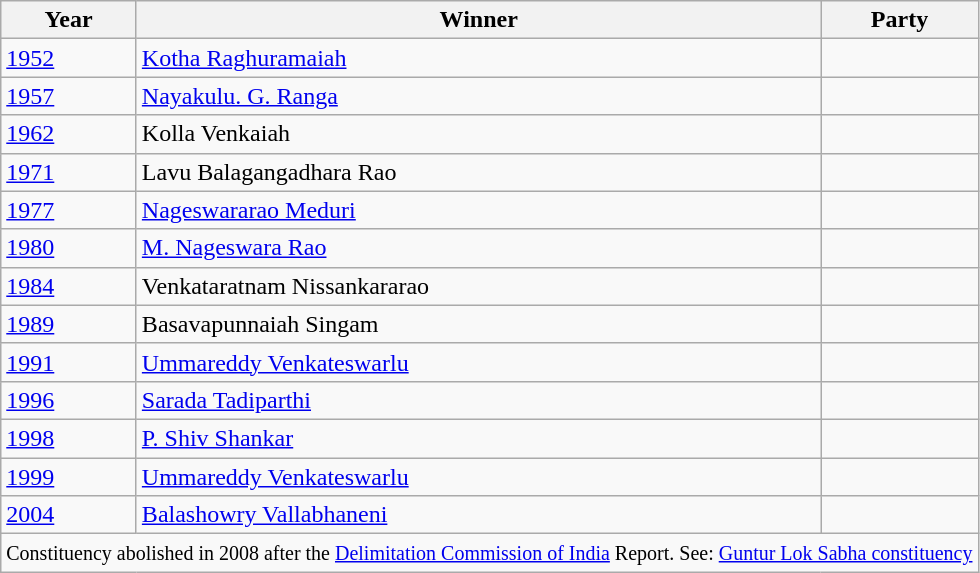<table class="wikitable sortable">
<tr>
<th>Year</th>
<th>Winner</th>
<th colspan=2>Party</th>
</tr>
<tr>
<td><a href='#'>1952</a></td>
<td><a href='#'>Kotha Raghuramaiah</a></td>
<td></td>
</tr>
<tr>
<td><a href='#'>1957</a></td>
<td><a href='#'>Nayakulu. G. Ranga</a></td>
<td></td>
</tr>
<tr>
<td><a href='#'>1962</a></td>
<td>Kolla Venkaiah</td>
<td></td>
</tr>
<tr>
<td><a href='#'>1971</a></td>
<td>Lavu Balagangadhara Rao</td>
<td></td>
</tr>
<tr>
<td><a href='#'>1977</a></td>
<td><a href='#'>Nageswararao Meduri</a></td>
<td></td>
</tr>
<tr>
<td><a href='#'>1980</a></td>
<td><a href='#'>M. Nageswara Rao</a></td>
<td></td>
</tr>
<tr>
<td><a href='#'>1984</a></td>
<td>Venkataratnam Nissankararao</td>
<td></td>
</tr>
<tr>
<td><a href='#'>1989</a></td>
<td>Basavapunnaiah Singam</td>
<td></td>
</tr>
<tr>
<td><a href='#'>1991</a></td>
<td><a href='#'>Ummareddy Venkateswarlu</a></td>
<td></td>
</tr>
<tr>
<td><a href='#'>1996</a></td>
<td><a href='#'>Sarada Tadiparthi</a></td>
<td></td>
</tr>
<tr>
<td><a href='#'>1998</a></td>
<td><a href='#'>P. Shiv Shankar</a></td>
<td></td>
</tr>
<tr>
<td><a href='#'>1999</a></td>
<td><a href='#'>Ummareddy Venkateswarlu</a></td>
<td></td>
</tr>
<tr>
<td><a href='#'>2004</a></td>
<td><a href='#'>Balashowry Vallabhaneni</a></td>
<td></td>
</tr>
<tr>
<td colspan="4"><small>Constituency abolished in 2008 after the <a href='#'>Delimitation Commission of India</a> Report. See: <a href='#'>Guntur Lok Sabha constituency</a></small></td>
</tr>
</table>
